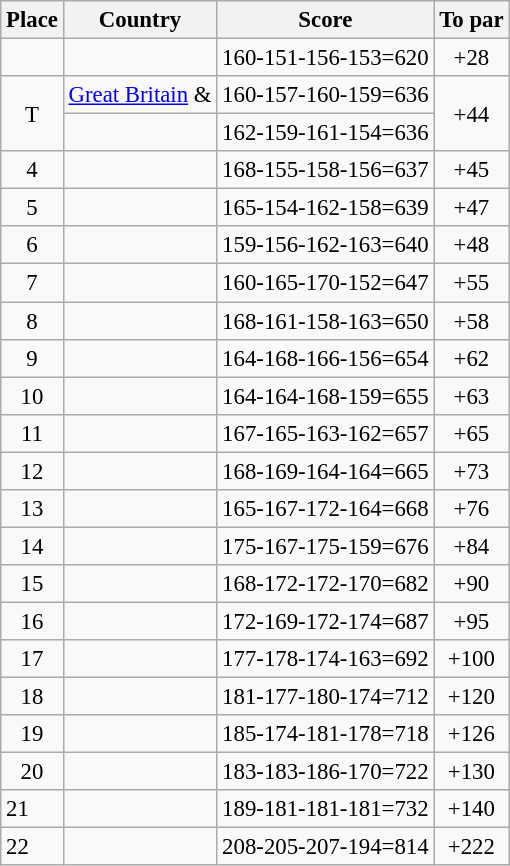<table class="wikitable" style="font-size:95%;">
<tr>
<th>Place</th>
<th>Country</th>
<th>Score</th>
<th>To par</th>
</tr>
<tr>
<td align=center></td>
<td></td>
<td>160-151-156-153=620</td>
<td align=center>+28</td>
</tr>
<tr>
<td rowspan=2 align=center>T</td>
<td> <a href='#'>Great Britain</a> &<br></td>
<td>160-157-160-159=636</td>
<td rowspan=2 align=center>+44</td>
</tr>
<tr>
<td></td>
<td>162-159-161-154=636</td>
</tr>
<tr>
<td align=center>4</td>
<td></td>
<td>168-155-158-156=637</td>
<td align=center>+45</td>
</tr>
<tr>
<td align=center>5</td>
<td></td>
<td>165-154-162-158=639</td>
<td align=center>+47</td>
</tr>
<tr>
<td align=center>6</td>
<td></td>
<td>159-156-162-163=640</td>
<td align=center>+48</td>
</tr>
<tr>
<td align=center>7</td>
<td></td>
<td>160-165-170-152=647</td>
<td align=center>+55</td>
</tr>
<tr>
<td align=center>8</td>
<td></td>
<td>168-161-158-163=650</td>
<td align=center>+58</td>
</tr>
<tr>
<td align=center>9</td>
<td></td>
<td>164-168-166-156=654</td>
<td align=center>+62</td>
</tr>
<tr>
<td align=center>10</td>
<td></td>
<td>164-164-168-159=655</td>
<td align=center>+63</td>
</tr>
<tr>
<td align=center>11</td>
<td></td>
<td>167-165-163-162=657</td>
<td align=center>+65</td>
</tr>
<tr>
<td align=center>12</td>
<td></td>
<td>168-169-164-164=665</td>
<td align=center>+73</td>
</tr>
<tr>
<td align=center>13</td>
<td></td>
<td>165-167-172-164=668</td>
<td align=center>+76</td>
</tr>
<tr>
<td align=center>14</td>
<td></td>
<td>175-167-175-159=676</td>
<td align=center>+84</td>
</tr>
<tr>
<td align=center>15</td>
<td></td>
<td>168-172-172-170=682</td>
<td align=center>+90</td>
</tr>
<tr>
<td align=center>16</td>
<td></td>
<td>172-169-172-174=687</td>
<td align=center>+95</td>
</tr>
<tr>
<td align=center>17</td>
<td></td>
<td>177-178-174-163=692</td>
<td align=center>+100</td>
</tr>
<tr>
<td align=center>18</td>
<td></td>
<td>181-177-180-174=712</td>
<td align=center>+120</td>
</tr>
<tr>
<td align=center>19</td>
<td></td>
<td>185-174-181-178=718</td>
<td align=center>+126</td>
</tr>
<tr>
<td align=center>20</td>
<td></td>
<td>183-183-186-170=722</td>
<td align=center>+130</td>
</tr>
<tr>
<td>21</td>
<td></td>
<td>189-181-181-181=732</td>
<td align=center>+140</td>
</tr>
<tr>
<td>22</td>
<td></td>
<td>208-205-207-194=814</td>
<td align=center>+222</td>
</tr>
</table>
